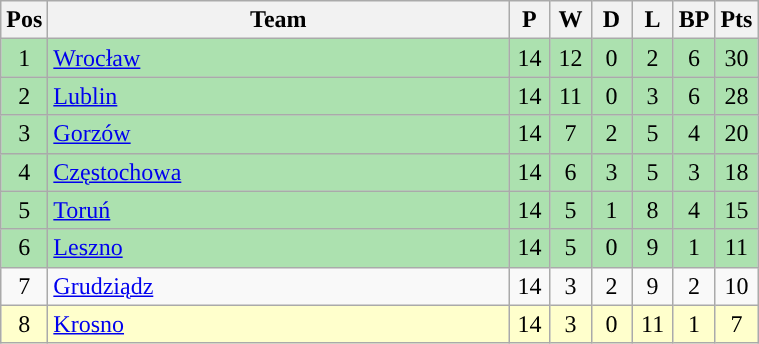<table class="wikitable" style="font-size: 100%">
<tr>
<th width=20>Pos</th>
<th width=300>Team</th>
<th width=20>P</th>
<th width=20>W</th>
<th width=20>D</th>
<th width=20>L</th>
<th width=20>BP</th>
<th width=20>Pts</th>
</tr>
<tr align=center style="background:#ACE1AF;">
<td>1</td>
<td align="left"><a href='#'>Wrocław</a></td>
<td>14</td>
<td>12</td>
<td>0</td>
<td>2</td>
<td>6</td>
<td>30</td>
</tr>
<tr align=center style="background:#ACE1AF;">
<td>2</td>
<td align="left"><a href='#'>Lublin</a></td>
<td>14</td>
<td>11</td>
<td>0</td>
<td>3</td>
<td>6</td>
<td>28</td>
</tr>
<tr align=center style="background:#ACE1AF;">
<td>3</td>
<td align="left"><a href='#'>Gorzów</a></td>
<td>14</td>
<td>7</td>
<td>2</td>
<td>5</td>
<td>4</td>
<td>20</td>
</tr>
<tr align=center style="background:#ACE1AF;">
<td>4</td>
<td align="left"><a href='#'>Częstochowa</a></td>
<td>14</td>
<td>6</td>
<td>3</td>
<td>5</td>
<td>3</td>
<td>18</td>
</tr>
<tr align=center style="background:#ACE1AF;">
<td>5</td>
<td align="left"><a href='#'>Toruń</a></td>
<td>14</td>
<td>5</td>
<td>1</td>
<td>8</td>
<td>4</td>
<td>15</td>
</tr>
<tr align=center style="background:#ACE1AF;">
<td>6</td>
<td align="left"><a href='#'>Leszno</a></td>
<td>14</td>
<td>5</td>
<td>0</td>
<td>9</td>
<td>1</td>
<td>11</td>
</tr>
<tr align=center>
<td>7</td>
<td align="left"><a href='#'>Grudziądz</a></td>
<td>14</td>
<td>3</td>
<td>2</td>
<td>9</td>
<td>2</td>
<td>10</td>
</tr>
<tr align=center style="background: #ffffcc;">
<td>8</td>
<td align="left"><a href='#'>Krosno</a></td>
<td>14</td>
<td>3</td>
<td>0</td>
<td>11</td>
<td>1</td>
<td>7</td>
</tr>
</table>
